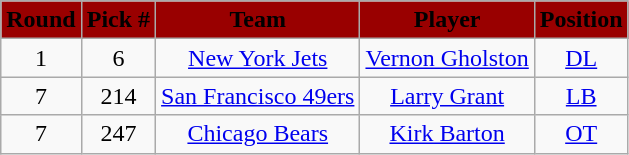<table class="wikitable" style="text-align:center">
<tr style="background:#900;">
<td><strong><span>Round</span></strong></td>
<td><strong><span>Pick #</span></strong></td>
<td><strong><span>Team</span></strong></td>
<td><strong><span>Player</span></strong></td>
<td><strong><span>Position</span></strong></td>
</tr>
<tr>
<td>1</td>
<td align=center>6</td>
<td><a href='#'>New York Jets</a></td>
<td><a href='#'>Vernon Gholston</a></td>
<td><a href='#'>DL</a></td>
</tr>
<tr>
<td>7</td>
<td align=center>214</td>
<td><a href='#'>San Francisco 49ers</a></td>
<td><a href='#'>Larry Grant</a></td>
<td><a href='#'>LB</a></td>
</tr>
<tr>
<td>7</td>
<td align=center>247</td>
<td><a href='#'>Chicago Bears</a></td>
<td><a href='#'>Kirk Barton</a></td>
<td><a href='#'>OT</a></td>
</tr>
</table>
